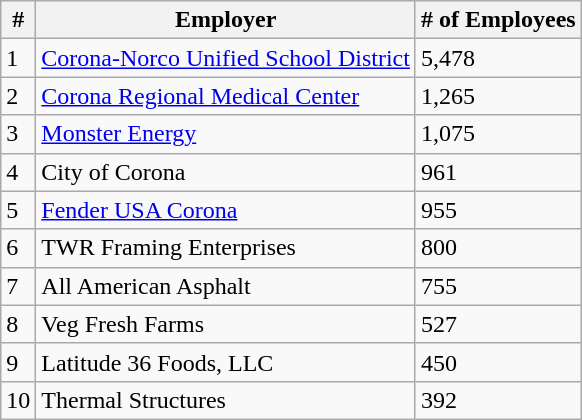<table class="wikitable">
<tr>
<th>#</th>
<th>Employer</th>
<th># of Employees</th>
</tr>
<tr>
<td>1</td>
<td><a href='#'>Corona-Norco Unified School District</a></td>
<td>5,478</td>
</tr>
<tr>
<td>2</td>
<td><a href='#'>Corona Regional Medical Center</a></td>
<td>1,265</td>
</tr>
<tr>
<td>3</td>
<td><a href='#'>Monster Energy</a></td>
<td>1,075</td>
</tr>
<tr>
<td>4</td>
<td>City of Corona</td>
<td>961</td>
</tr>
<tr>
<td>5</td>
<td><a href='#'>Fender USA Corona</a></td>
<td>955</td>
</tr>
<tr>
<td>6</td>
<td>TWR Framing Enterprises</td>
<td>800</td>
</tr>
<tr>
<td>7</td>
<td>All American Asphalt</td>
<td>755</td>
</tr>
<tr>
<td>8</td>
<td>Veg Fresh Farms</td>
<td>527</td>
</tr>
<tr>
<td>9</td>
<td>Latitude 36 Foods, LLC</td>
<td>450</td>
</tr>
<tr>
<td>10</td>
<td>Thermal Structures</td>
<td>392</td>
</tr>
</table>
